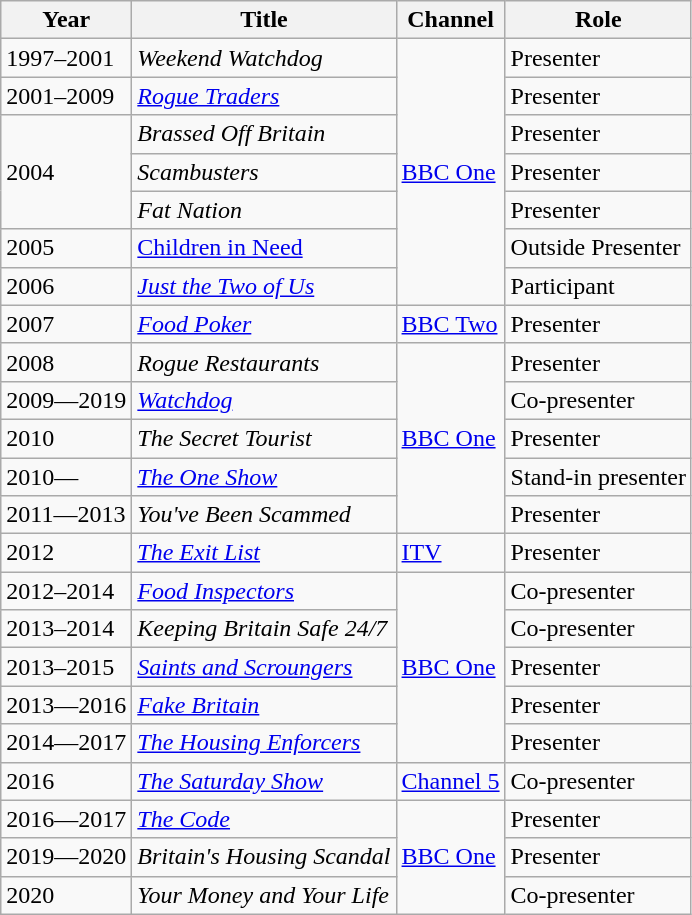<table class="wikitable">
<tr>
<th>Year</th>
<th>Title</th>
<th>Channel</th>
<th>Role</th>
</tr>
<tr>
<td>1997–2001</td>
<td><em>Weekend Watchdog</em></td>
<td rowspan="7"><a href='#'>BBC One</a></td>
<td>Presenter</td>
</tr>
<tr>
<td>2001–2009</td>
<td><em><a href='#'>Rogue Traders</a></em></td>
<td>Presenter</td>
</tr>
<tr>
<td rowspan=3>2004</td>
<td><em>Brassed Off Britain</em></td>
<td>Presenter</td>
</tr>
<tr>
<td><em>Scambusters</em></td>
<td>Presenter</td>
</tr>
<tr>
<td><em>Fat Nation</em></td>
<td>Presenter</td>
</tr>
<tr>
<td>2005</td>
<td><a href='#'>Children in Need</a></td>
<td>Outside Presenter</td>
</tr>
<tr>
<td>2006</td>
<td><em><a href='#'>Just the Two of Us</a></em></td>
<td>Participant</td>
</tr>
<tr>
<td>2007</td>
<td><em><a href='#'>Food Poker</a></em></td>
<td><a href='#'>BBC Two</a></td>
<td>Presenter</td>
</tr>
<tr>
<td>2008</td>
<td><em>Rogue Restaurants</em></td>
<td rowspan=5><a href='#'>BBC One</a></td>
<td>Presenter</td>
</tr>
<tr>
<td>2009—2019</td>
<td><em><a href='#'>Watchdog</a></em></td>
<td>Co-presenter</td>
</tr>
<tr>
<td>2010</td>
<td><em>The Secret Tourist</em></td>
<td>Presenter</td>
</tr>
<tr>
<td>2010—</td>
<td><em><a href='#'>The One Show</a></em></td>
<td>Stand-in presenter</td>
</tr>
<tr>
<td>2011—2013</td>
<td><em>You've Been Scammed</em></td>
<td>Presenter</td>
</tr>
<tr>
<td>2012</td>
<td><em><a href='#'>The Exit List</a></em></td>
<td><a href='#'>ITV</a></td>
<td>Presenter</td>
</tr>
<tr>
<td>2012–2014</td>
<td><em><a href='#'>Food Inspectors</a></em></td>
<td rowspan="5"><a href='#'>BBC One</a></td>
<td>Co-presenter</td>
</tr>
<tr>
<td>2013–2014</td>
<td><em>Keeping Britain Safe 24/7</em></td>
<td>Co-presenter</td>
</tr>
<tr>
<td>2013–2015</td>
<td><em><a href='#'>Saints and Scroungers</a></em></td>
<td>Presenter</td>
</tr>
<tr>
<td>2013—2016</td>
<td><em><a href='#'>Fake Britain</a></em></td>
<td>Presenter</td>
</tr>
<tr>
<td>2014—2017</td>
<td><em><a href='#'>The Housing Enforcers</a></em></td>
<td>Presenter</td>
</tr>
<tr>
<td>2016</td>
<td><em><a href='#'>The Saturday Show</a></em></td>
<td><a href='#'>Channel 5</a></td>
<td>Co-presenter</td>
</tr>
<tr>
<td>2016—2017</td>
<td><em><a href='#'>The Code</a></em></td>
<td rowspan="3"><a href='#'>BBC One</a></td>
<td>Presenter</td>
</tr>
<tr>
<td>2019—2020</td>
<td><em>Britain's Housing Scandal</em></td>
<td>Presenter</td>
</tr>
<tr>
<td>2020</td>
<td><em>Your Money and Your Life</em></td>
<td>Co-presenter</td>
</tr>
</table>
